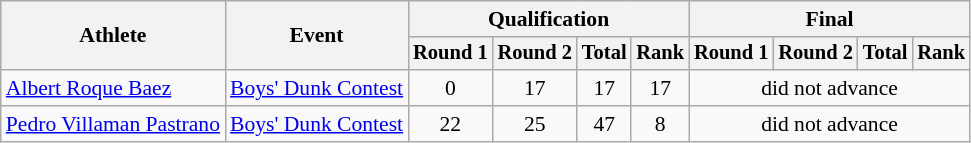<table class="wikitable" style="font-size:90%;">
<tr>
<th rowspan=2>Athlete</th>
<th rowspan=2>Event</th>
<th colspan=4>Qualification</th>
<th colspan=4>Final</th>
</tr>
<tr style="font-size:95%">
<th>Round 1</th>
<th>Round 2</th>
<th>Total</th>
<th>Rank</th>
<th>Round 1</th>
<th>Round 2</th>
<th>Total</th>
<th>Rank</th>
</tr>
<tr align=center>
<td align=left><a href='#'>Albert Roque Baez</a></td>
<td align=left><a href='#'>Boys' Dunk Contest</a></td>
<td>0</td>
<td>17</td>
<td>17</td>
<td>17</td>
<td colspan=4>did not advance</td>
</tr>
<tr align=center>
<td align=left><a href='#'>Pedro Villaman Pastrano</a></td>
<td align=left><a href='#'>Boys' Dunk Contest</a></td>
<td>22</td>
<td>25</td>
<td>47</td>
<td>8</td>
<td colspan=4>did not advance</td>
</tr>
</table>
